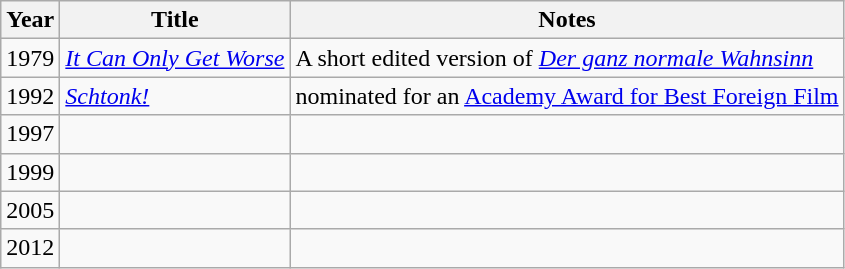<table class="wikitable sortable">
<tr>
<th>Year</th>
<th>Title</th>
<th class="unsortable">Notes</th>
</tr>
<tr>
<td>1979</td>
<td><em><a href='#'>It Can Only Get Worse</a></em></td>
<td>A short edited version of <em><a href='#'>Der ganz normale Wahnsinn</a></em></td>
</tr>
<tr>
<td>1992</td>
<td><em><a href='#'>Schtonk!</a></em></td>
<td>nominated for an <a href='#'>Academy Award for Best Foreign Film</a></td>
</tr>
<tr>
<td>1997</td>
<td><em></em></td>
<td></td>
</tr>
<tr>
<td>1999</td>
<td><em></em></td>
<td></td>
</tr>
<tr>
<td>2005</td>
<td><em></em></td>
<td></td>
</tr>
<tr>
<td>2012</td>
<td><em></em></td>
<td></td>
</tr>
</table>
